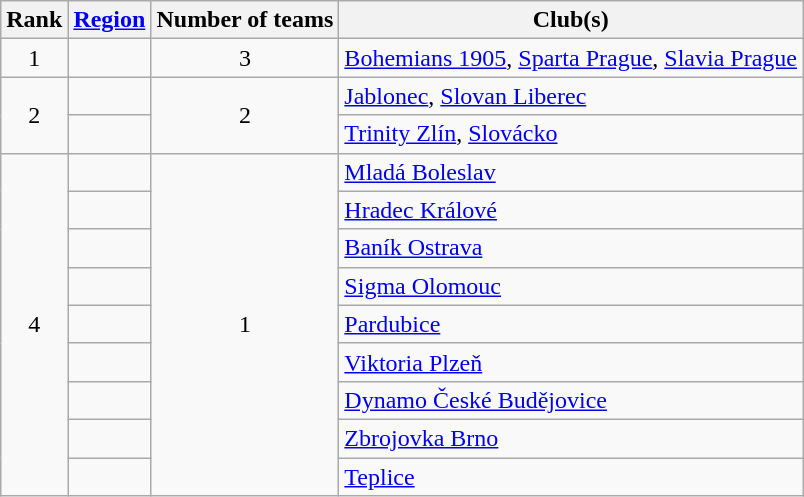<table class="wikitable">
<tr>
<th>Rank</th>
<th><a href='#'>Region</a></th>
<th>Number of teams</th>
<th>Club(s)</th>
</tr>
<tr>
<td align="center">1</td>
<td></td>
<td align="center">3</td>
<td><a href='#'>Bohemians 1905</a>, <a href='#'>Sparta Prague</a>, <a href='#'>Slavia Prague</a></td>
</tr>
<tr>
<td align="center" rowspan=2>2</td>
<td></td>
<td align="center" rowspan=2>2</td>
<td><a href='#'>Jablonec</a>, <a href='#'>Slovan Liberec</a></td>
</tr>
<tr>
<td></td>
<td><a href='#'>Trinity Zlín</a>, <a href='#'>Slovácko</a></td>
</tr>
<tr>
<td align="center" rowspan=9>4</td>
<td></td>
<td align="center" rowspan=9>1</td>
<td><a href='#'>Mladá Boleslav</a></td>
</tr>
<tr>
<td></td>
<td><a href='#'>Hradec Králové</a></td>
</tr>
<tr>
<td></td>
<td><a href='#'>Baník Ostrava</a></td>
</tr>
<tr>
<td></td>
<td><a href='#'>Sigma Olomouc</a></td>
</tr>
<tr>
<td></td>
<td><a href='#'>Pardubice</a></td>
</tr>
<tr>
<td></td>
<td><a href='#'>Viktoria Plzeň</a></td>
</tr>
<tr>
<td></td>
<td><a href='#'>Dynamo České Budějovice</a></td>
</tr>
<tr>
<td></td>
<td><a href='#'>Zbrojovka Brno</a></td>
</tr>
<tr>
<td></td>
<td><a href='#'>Teplice</a></td>
</tr>
</table>
